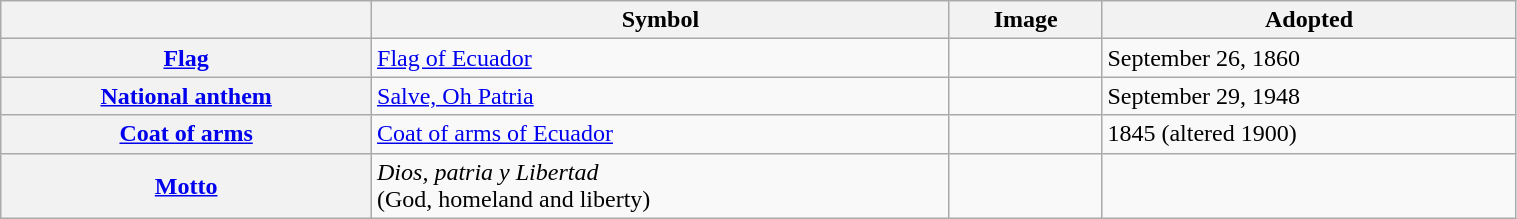<table class="wikitable" style="width:80%;">
<tr>
<th></th>
<th>Symbol</th>
<th>Image</th>
<th>Adopted</th>
</tr>
<tr>
<th><a href='#'>Flag</a></th>
<td><a href='#'>Flag of Ecuador</a></td>
<td></td>
<td>September 26, 1860</td>
</tr>
<tr>
<th><a href='#'>National anthem</a></th>
<td><a href='#'>Salve, Oh Patria</a></td>
<td></td>
<td>September 29, 1948</td>
</tr>
<tr>
<th><a href='#'>Coat of arms</a></th>
<td><a href='#'>Coat of arms of Ecuador</a></td>
<td></td>
<td>1845 (altered 1900)</td>
</tr>
<tr>
<th><a href='#'>Motto</a></th>
<td><em>Dios, patria y Libertad</em> <br>(God, homeland and liberty)</td>
<td></td>
<td></td>
</tr>
</table>
